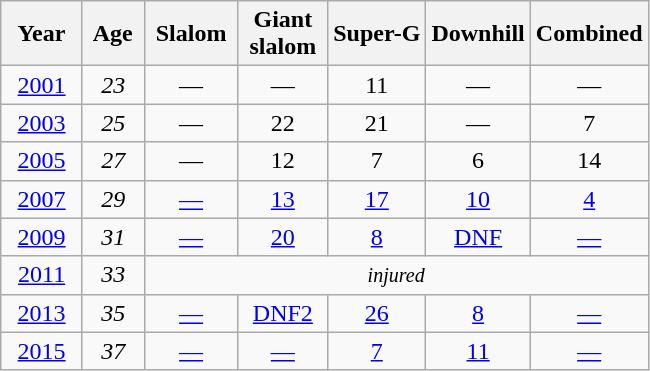<table class=wikitable style="text-align:center">
<tr>
<th>  Year  </th>
<th> Age </th>
<th> Slalom </th>
<th> Giant <br> slalom </th>
<th>Super-G</th>
<th>Downhill</th>
<th>Combined</th>
</tr>
<tr>
<td><a href='#'>2001</a></td>
<td><em>23</em></td>
<td>—</td>
<td>—</td>
<td>11</td>
<td>—</td>
<td>—</td>
</tr>
<tr>
<td><a href='#'>2003</a></td>
<td><em>25</em></td>
<td>—</td>
<td>22</td>
<td>21</td>
<td>—</td>
<td>7</td>
</tr>
<tr>
<td><a href='#'>2005</a></td>
<td><em>27</em></td>
<td>—</td>
<td>12</td>
<td>7</td>
<td>6</td>
<td>14</td>
</tr>
<tr>
<td><a href='#'>2007</a></td>
<td><em>29</em></td>
<td><a href='#'>—</a></td>
<td><a href='#'>13</a></td>
<td><a href='#'>17</a></td>
<td><a href='#'>10</a></td>
<td><a href='#'>4</a></td>
</tr>
<tr>
<td><a href='#'>2009</a></td>
<td><em>31</em></td>
<td><a href='#'>—</a></td>
<td><a href='#'>20</a></td>
<td><a href='#'>8</a></td>
<td><a href='#'>DNF</a></td>
<td><a href='#'>—</a></td>
</tr>
<tr>
<td><a href='#'>2011</a></td>
<td><em>33</em></td>
<td align=center colspan=5><small><em>injured</em></small></td>
</tr>
<tr>
<td><a href='#'>2013</a></td>
<td><em>35</em></td>
<td><a href='#'>—</a></td>
<td><a href='#'>DNF2</a></td>
<td><a href='#'>26</a></td>
<td><a href='#'>8</a></td>
<td><a href='#'>—</a></td>
</tr>
<tr>
<td><a href='#'>2015</a></td>
<td><em>37</em></td>
<td><a href='#'>—</a></td>
<td><a href='#'>—</a></td>
<td><a href='#'>7</a></td>
<td><a href='#'>11</a></td>
<td><a href='#'>—</a></td>
</tr>
</table>
